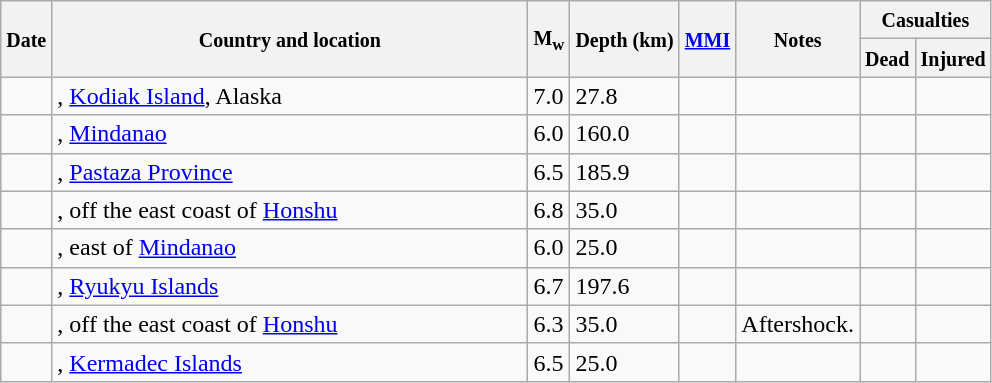<table class="wikitable sortable sort-under" style="border:1px black; margin-left:1em;">
<tr>
<th rowspan="2"><small>Date</small></th>
<th rowspan="2" style="width: 310px"><small>Country and location</small></th>
<th rowspan="2"><small>M<sub>w</sub></small></th>
<th rowspan="2"><small>Depth (km)</small></th>
<th rowspan="2"><small><a href='#'>MMI</a></small></th>
<th rowspan="2" class="unsortable"><small>Notes</small></th>
<th colspan="2"><small>Casualties</small></th>
</tr>
<tr>
<th><small>Dead</small></th>
<th><small>Injured</small></th>
</tr>
<tr>
<td></td>
<td>, <a href='#'>Kodiak Island</a>, Alaska</td>
<td>7.0</td>
<td>27.8</td>
<td></td>
<td></td>
<td></td>
<td></td>
</tr>
<tr>
<td></td>
<td>, <a href='#'>Mindanao</a></td>
<td>6.0</td>
<td>160.0</td>
<td></td>
<td></td>
<td></td>
<td></td>
</tr>
<tr>
<td></td>
<td>, <a href='#'>Pastaza Province</a></td>
<td>6.5</td>
<td>185.9</td>
<td></td>
<td></td>
<td></td>
<td></td>
</tr>
<tr>
<td></td>
<td>, off the east coast of <a href='#'>Honshu</a></td>
<td>6.8</td>
<td>35.0</td>
<td></td>
<td></td>
<td></td>
<td></td>
</tr>
<tr>
<td></td>
<td>, east of <a href='#'>Mindanao</a></td>
<td>6.0</td>
<td>25.0</td>
<td></td>
<td></td>
<td></td>
<td></td>
</tr>
<tr>
<td></td>
<td>, <a href='#'>Ryukyu Islands</a></td>
<td>6.7</td>
<td>197.6</td>
<td></td>
<td></td>
<td></td>
<td></td>
</tr>
<tr>
<td></td>
<td>, off the east coast of <a href='#'>Honshu</a></td>
<td>6.3</td>
<td>35.0</td>
<td></td>
<td>Aftershock.</td>
<td></td>
<td></td>
</tr>
<tr>
<td></td>
<td>, <a href='#'>Kermadec Islands</a></td>
<td>6.5</td>
<td>25.0</td>
<td></td>
<td></td>
<td></td>
<td></td>
</tr>
</table>
